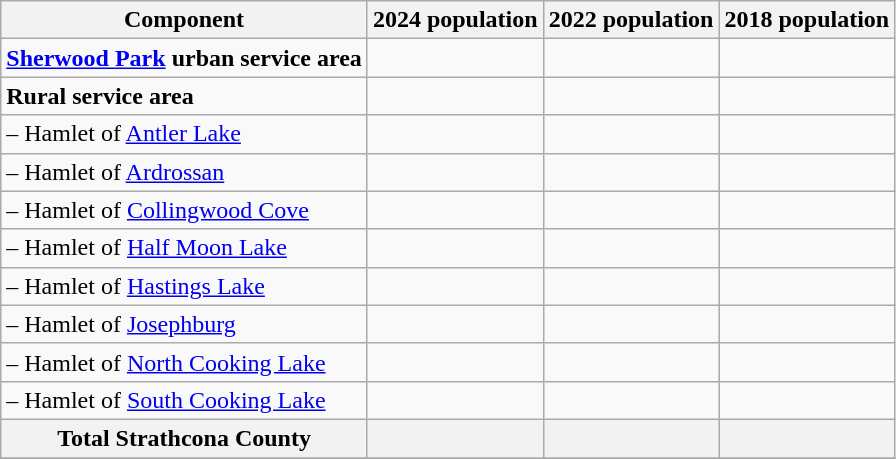<table class="wikitable">
<tr>
<th>Component</th>
<th>2024 population</th>
<th>2022 population</th>
<th>2018 population</th>
</tr>
<tr>
<td><strong><a href='#'>Sherwood Park</a> urban service area</strong></td>
<td align=center><strong></strong></td>
<td align=center><strong></strong></td>
<td align=center><strong></strong></td>
</tr>
<tr>
<td><strong>Rural service area</strong></td>
<td align=center><strong></strong></td>
<td align=center><strong></strong></td>
<td align=center><strong></strong></td>
</tr>
<tr>
<td>– Hamlet of <a href='#'>Antler Lake</a></td>
<td align=center></td>
<td align=center></td>
<td align=center></td>
</tr>
<tr>
<td>– Hamlet of <a href='#'>Ardrossan</a></td>
<td align=center></td>
<td align=center></td>
<td align=center></td>
</tr>
<tr>
<td>– Hamlet of <a href='#'>Collingwood Cove</a></td>
<td align=center></td>
<td align=center></td>
<td align=center></td>
</tr>
<tr>
<td>– Hamlet of <a href='#'>Half Moon Lake</a></td>
<td align=center></td>
<td align=center></td>
<td align=center></td>
</tr>
<tr>
<td>– Hamlet of <a href='#'>Hastings Lake</a></td>
<td align=center></td>
<td align=center></td>
<td align=center></td>
</tr>
<tr>
<td>– Hamlet of <a href='#'>Josephburg</a></td>
<td align=center></td>
<td align=center></td>
<td align=center></td>
</tr>
<tr>
<td>– Hamlet of <a href='#'>North Cooking Lake</a></td>
<td align=center></td>
<td align=center></td>
<td align=center></td>
</tr>
<tr>
<td>– Hamlet of <a href='#'>South Cooking Lake</a></td>
<td align=center></td>
<td align=center></td>
<td align=center></td>
</tr>
<tr class="sortbottom" align="center" style="background: #f2f2f2;">
<td><strong>Total Strathcona County</strong></td>
<td align=center><strong></strong></td>
<td align=center><strong></strong></td>
<td align=center><strong></strong></td>
</tr>
<tr>
</tr>
</table>
